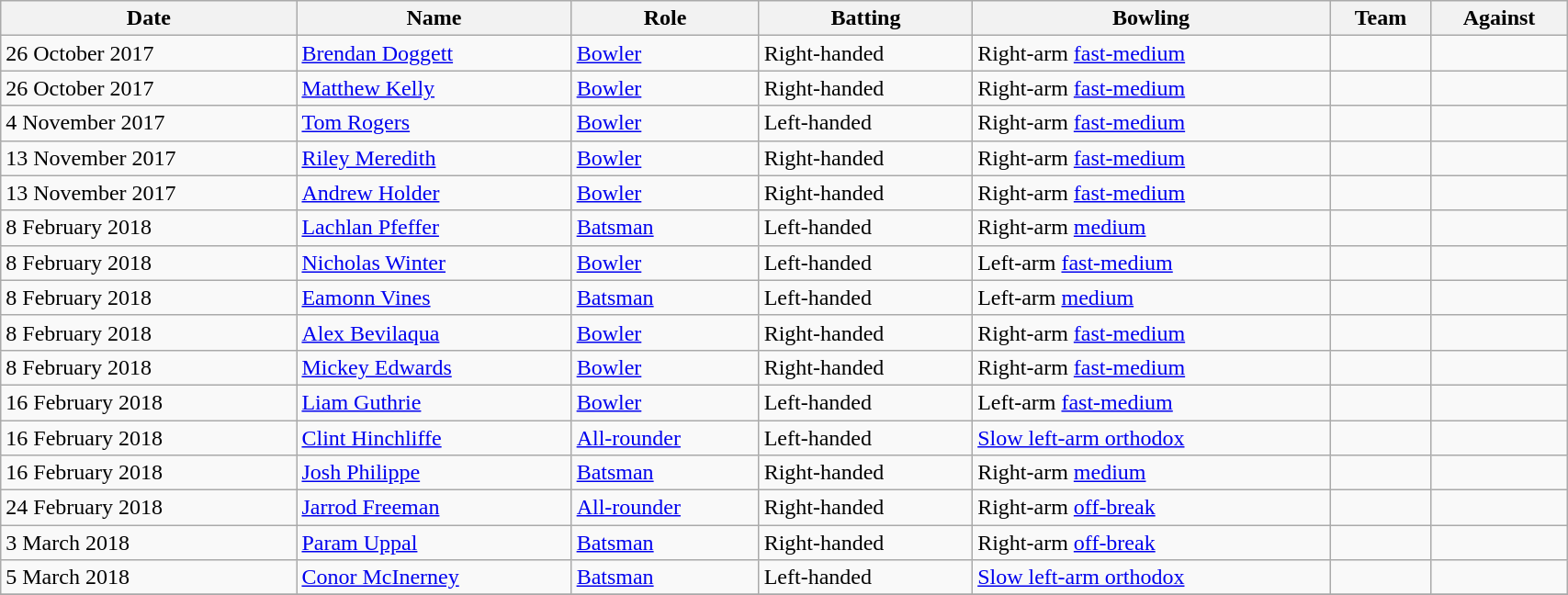<table class="wikitable" style="width:90%">
<tr>
<th>Date</th>
<th>Name</th>
<th>Role</th>
<th>Batting</th>
<th>Bowling</th>
<th>Team</th>
<th>Against</th>
</tr>
<tr>
<td>26 October 2017</td>
<td><a href='#'>Brendan Doggett</a></td>
<td><a href='#'>Bowler</a></td>
<td>Right-handed</td>
<td>Right-arm <a href='#'>fast-medium</a></td>
<td></td>
<td></td>
</tr>
<tr>
<td>26 October 2017</td>
<td><a href='#'>Matthew Kelly</a></td>
<td><a href='#'>Bowler</a></td>
<td>Right-handed</td>
<td>Right-arm <a href='#'>fast-medium</a></td>
<td></td>
<td></td>
</tr>
<tr>
<td>4 November 2017</td>
<td><a href='#'>Tom Rogers</a></td>
<td><a href='#'>Bowler</a></td>
<td>Left-handed</td>
<td>Right-arm <a href='#'>fast-medium</a></td>
<td></td>
<td></td>
</tr>
<tr>
<td>13 November 2017</td>
<td><a href='#'>Riley Meredith</a></td>
<td><a href='#'>Bowler</a></td>
<td>Right-handed</td>
<td>Right-arm <a href='#'>fast-medium</a></td>
<td></td>
<td></td>
</tr>
<tr>
<td>13 November 2017</td>
<td><a href='#'>Andrew Holder</a></td>
<td><a href='#'>Bowler</a></td>
<td>Right-handed</td>
<td>Right-arm <a href='#'>fast-medium</a></td>
<td></td>
<td></td>
</tr>
<tr>
<td>8 February 2018</td>
<td><a href='#'>Lachlan Pfeffer</a></td>
<td><a href='#'>Batsman</a></td>
<td>Left-handed</td>
<td>Right-arm <a href='#'>medium</a></td>
<td></td>
<td></td>
</tr>
<tr>
<td>8 February 2018</td>
<td><a href='#'>Nicholas Winter</a></td>
<td><a href='#'>Bowler</a></td>
<td>Left-handed</td>
<td>Left-arm <a href='#'>fast-medium</a></td>
<td></td>
<td></td>
</tr>
<tr>
<td>8 February 2018</td>
<td><a href='#'>Eamonn Vines</a></td>
<td><a href='#'>Batsman</a></td>
<td>Left-handed</td>
<td>Left-arm <a href='#'>medium</a></td>
<td></td>
<td></td>
</tr>
<tr>
<td>8 February 2018</td>
<td><a href='#'>Alex Bevilaqua</a></td>
<td><a href='#'>Bowler</a></td>
<td>Right-handed</td>
<td>Right-arm <a href='#'>fast-medium</a></td>
<td></td>
<td></td>
</tr>
<tr>
<td>8 February 2018</td>
<td><a href='#'>Mickey Edwards</a></td>
<td><a href='#'>Bowler</a></td>
<td>Right-handed</td>
<td>Right-arm <a href='#'>fast-medium</a></td>
<td></td>
<td></td>
</tr>
<tr>
<td>16 February 2018</td>
<td><a href='#'>Liam Guthrie</a></td>
<td><a href='#'>Bowler</a></td>
<td>Left-handed</td>
<td>Left-arm <a href='#'>fast-medium</a></td>
<td></td>
<td></td>
</tr>
<tr>
<td>16 February 2018</td>
<td><a href='#'>Clint Hinchliffe</a></td>
<td><a href='#'>All-rounder</a></td>
<td>Left-handed</td>
<td><a href='#'>Slow left-arm orthodox</a></td>
<td></td>
<td></td>
</tr>
<tr>
<td>16 February 2018</td>
<td><a href='#'>Josh Philippe</a></td>
<td><a href='#'>Batsman</a></td>
<td>Right-handed</td>
<td>Right-arm <a href='#'>medium</a></td>
<td></td>
<td></td>
</tr>
<tr>
<td>24 February 2018</td>
<td><a href='#'>Jarrod Freeman</a></td>
<td><a href='#'>All-rounder</a></td>
<td>Right-handed</td>
<td>Right-arm <a href='#'>off-break</a></td>
<td></td>
<td></td>
</tr>
<tr>
<td>3 March 2018</td>
<td><a href='#'>Param Uppal</a></td>
<td><a href='#'>Batsman</a></td>
<td>Right-handed</td>
<td>Right-arm <a href='#'>off-break</a></td>
<td></td>
<td></td>
</tr>
<tr>
<td>5 March 2018</td>
<td><a href='#'>Conor McInerney</a></td>
<td><a href='#'>Batsman</a></td>
<td>Left-handed</td>
<td><a href='#'>Slow left-arm orthodox</a></td>
<td></td>
<td></td>
</tr>
<tr>
</tr>
</table>
